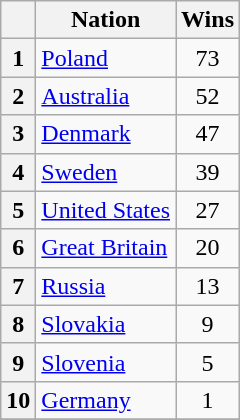<table class="wikitable" style="text-align:center">
<tr>
<th></th>
<th>Nation</th>
<th>Wins</th>
</tr>
<tr>
<th>1</th>
<td align=left> <a href='#'>Poland</a></td>
<td>73</td>
</tr>
<tr>
<th>2</th>
<td align=left> <a href='#'>Australia</a></td>
<td>52</td>
</tr>
<tr>
<th>3</th>
<td align=left> <a href='#'>Denmark</a></td>
<td>47</td>
</tr>
<tr>
<th>4</th>
<td align=left> <a href='#'>Sweden</a></td>
<td>39</td>
</tr>
<tr>
<th>5</th>
<td align=left> <a href='#'>United States</a></td>
<td>27</td>
</tr>
<tr>
<th>6</th>
<td align=left> <a href='#'>Great Britain</a></td>
<td>20</td>
</tr>
<tr>
<th>7</th>
<td align=left> <a href='#'>Russia</a></td>
<td>13</td>
</tr>
<tr>
<th>8</th>
<td align=left> <a href='#'>Slovakia</a></td>
<td>9</td>
</tr>
<tr>
<th>9</th>
<td align=left> <a href='#'>Slovenia</a></td>
<td>5</td>
</tr>
<tr>
<th>10</th>
<td align=left> <a href='#'>Germany</a></td>
<td>1</td>
</tr>
<tr>
</tr>
</table>
